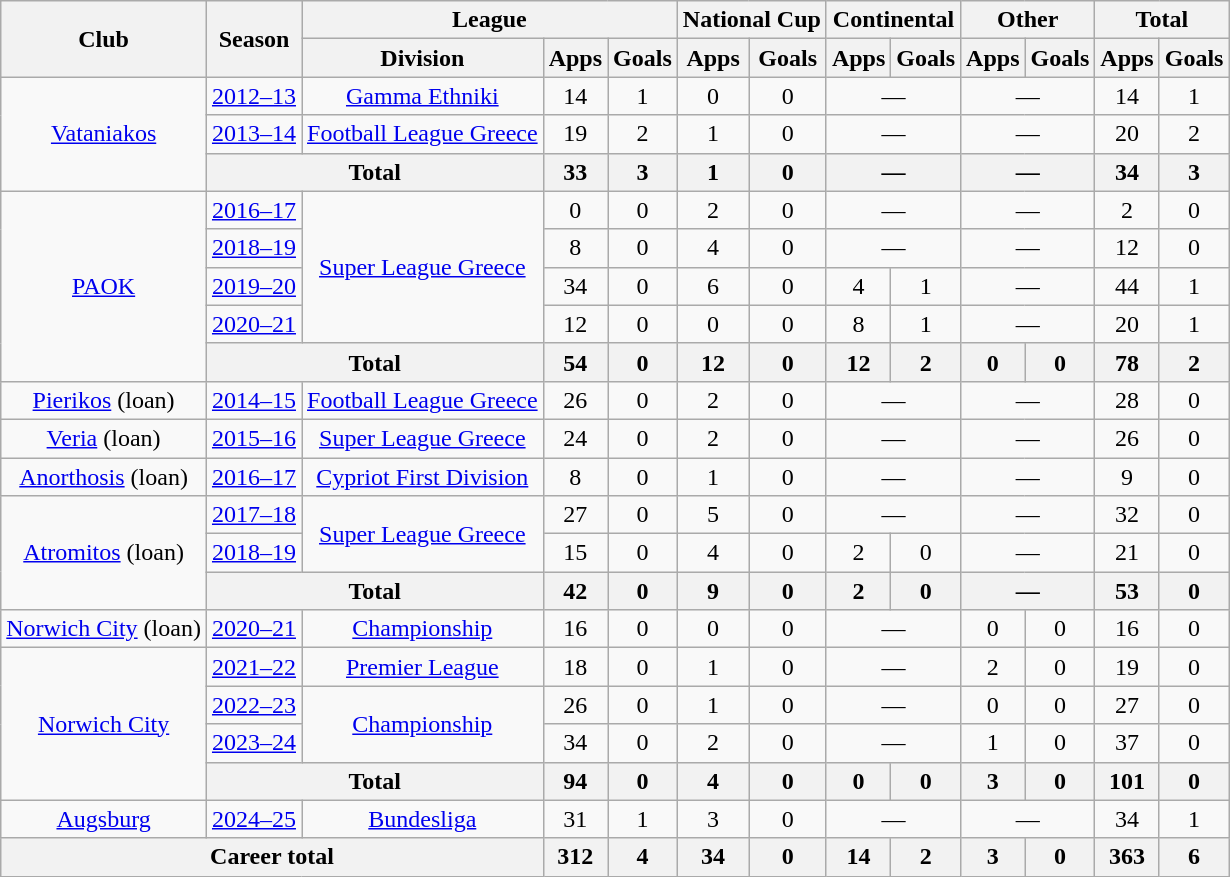<table class="wikitable" style="text-align:center">
<tr>
<th rowspan=2>Club</th>
<th rowspan=2>Season</th>
<th colspan=3>League</th>
<th colspan=2>National Cup</th>
<th colspan=2>Continental</th>
<th colspan=2>Other</th>
<th colspan=2>Total</th>
</tr>
<tr>
<th>Division</th>
<th>Apps</th>
<th>Goals</th>
<th>Apps</th>
<th>Goals</th>
<th>Apps</th>
<th>Goals</th>
<th>Apps</th>
<th>Goals</th>
<th>Apps</th>
<th>Goals</th>
</tr>
<tr>
<td rowspan="3"><a href='#'>Vataniakos</a></td>
<td><a href='#'>2012–13</a></td>
<td><a href='#'>Gamma Ethniki</a></td>
<td>14</td>
<td>1</td>
<td>0</td>
<td>0</td>
<td colspan="2">—</td>
<td colspan="2">—</td>
<td>14</td>
<td>1</td>
</tr>
<tr>
<td><a href='#'>2013–14</a></td>
<td><a href='#'>Football League Greece</a></td>
<td>19</td>
<td>2</td>
<td>1</td>
<td>0</td>
<td colspan="2">—</td>
<td colspan="2">—</td>
<td>20</td>
<td>2</td>
</tr>
<tr>
<th colspan="2">Total</th>
<th>33</th>
<th>3</th>
<th>1</th>
<th>0</th>
<th colspan="2">—</th>
<th colspan="2">—</th>
<th>34</th>
<th>3</th>
</tr>
<tr>
<td rowspan="5"><a href='#'>PAOK</a></td>
<td><a href='#'>2016–17</a></td>
<td rowspan="4"><a href='#'>Super League Greece</a></td>
<td>0</td>
<td>0</td>
<td>2</td>
<td>0</td>
<td colspan="2">—</td>
<td colspan="2">—</td>
<td>2</td>
<td>0</td>
</tr>
<tr>
<td><a href='#'>2018–19</a></td>
<td>8</td>
<td>0</td>
<td>4</td>
<td>0</td>
<td colspan="2">—</td>
<td colspan="2">—</td>
<td>12</td>
<td>0</td>
</tr>
<tr>
<td><a href='#'>2019–20</a></td>
<td>34</td>
<td>0</td>
<td>6</td>
<td>0</td>
<td>4</td>
<td>1</td>
<td colspan="2">—</td>
<td>44</td>
<td>1</td>
</tr>
<tr>
<td><a href='#'>2020–21</a></td>
<td>12</td>
<td>0</td>
<td>0</td>
<td>0</td>
<td>8</td>
<td>1</td>
<td colspan="2">—</td>
<td>20</td>
<td>1</td>
</tr>
<tr>
<th colspan="2">Total</th>
<th>54</th>
<th>0</th>
<th>12</th>
<th>0</th>
<th>12</th>
<th>2</th>
<th>0</th>
<th>0</th>
<th>78</th>
<th>2</th>
</tr>
<tr>
<td><a href='#'>Pierikos</a> (loan)</td>
<td><a href='#'>2014–15</a></td>
<td><a href='#'>Football League Greece</a></td>
<td>26</td>
<td>0</td>
<td>2</td>
<td>0</td>
<td colspan="2">—</td>
<td colspan="2">—</td>
<td>28</td>
<td>0</td>
</tr>
<tr>
<td><a href='#'>Veria</a> (loan)</td>
<td><a href='#'>2015–16</a></td>
<td><a href='#'>Super League Greece</a></td>
<td>24</td>
<td>0</td>
<td>2</td>
<td>0</td>
<td colspan="2">—</td>
<td colspan="2">—</td>
<td>26</td>
<td>0</td>
</tr>
<tr>
<td><a href='#'>Anorthosis</a> (loan)</td>
<td><a href='#'>2016–17</a></td>
<td><a href='#'>Cypriot First Division</a></td>
<td>8</td>
<td>0</td>
<td>1</td>
<td>0</td>
<td colspan="2">—</td>
<td colspan="2">—</td>
<td>9</td>
<td>0</td>
</tr>
<tr>
<td rowspan="3"><a href='#'>Atromitos</a> (loan)</td>
<td><a href='#'>2017–18</a></td>
<td rowspan="2"><a href='#'>Super League Greece</a></td>
<td>27</td>
<td>0</td>
<td>5</td>
<td>0</td>
<td colspan="2">—</td>
<td colspan="2">—</td>
<td>32</td>
<td>0</td>
</tr>
<tr>
<td><a href='#'>2018–19</a></td>
<td>15</td>
<td>0</td>
<td>4</td>
<td>0</td>
<td>2</td>
<td>0</td>
<td colspan="2">—</td>
<td>21</td>
<td>0</td>
</tr>
<tr>
<th colspan="2">Total</th>
<th>42</th>
<th>0</th>
<th>9</th>
<th>0</th>
<th>2</th>
<th>0</th>
<th colspan="2">—</th>
<th>53</th>
<th>0</th>
</tr>
<tr>
<td><a href='#'>Norwich City</a> (loan)</td>
<td><a href='#'>2020–21</a></td>
<td><a href='#'>Championship</a></td>
<td>16</td>
<td>0</td>
<td>0</td>
<td>0</td>
<td colspan="2">—</td>
<td>0</td>
<td>0</td>
<td>16</td>
<td>0</td>
</tr>
<tr>
<td rowspan="4"><a href='#'>Norwich City</a></td>
<td><a href='#'>2021–22</a></td>
<td><a href='#'>Premier League</a></td>
<td>18</td>
<td>0</td>
<td>1</td>
<td>0</td>
<td colspan="2">—</td>
<td>2</td>
<td>0</td>
<td>19</td>
<td>0</td>
</tr>
<tr>
<td><a href='#'>2022–23</a></td>
<td rowspan="2"><a href='#'>Championship</a></td>
<td>26</td>
<td>0</td>
<td>1</td>
<td>0</td>
<td colspan="2">—</td>
<td>0</td>
<td>0</td>
<td>27</td>
<td>0</td>
</tr>
<tr>
<td><a href='#'>2023–24</a></td>
<td>34</td>
<td>0</td>
<td>2</td>
<td>0</td>
<td colspan="2">—</td>
<td>1</td>
<td>0</td>
<td>37</td>
<td>0</td>
</tr>
<tr>
<th colspan="2">Total</th>
<th>94</th>
<th>0</th>
<th>4</th>
<th>0</th>
<th>0</th>
<th>0</th>
<th>3</th>
<th>0</th>
<th>101</th>
<th>0</th>
</tr>
<tr>
<td><a href='#'>Augsburg</a></td>
<td><a href='#'>2024–25</a></td>
<td><a href='#'>Bundesliga</a></td>
<td>31</td>
<td>1</td>
<td>3</td>
<td>0</td>
<td colspan="2">—</td>
<td colspan="2">—</td>
<td>34</td>
<td>1</td>
</tr>
<tr>
<th colspan="3">Career total</th>
<th>312</th>
<th>4</th>
<th>34</th>
<th>0</th>
<th>14</th>
<th>2</th>
<th>3</th>
<th>0</th>
<th>363</th>
<th>6</th>
</tr>
</table>
